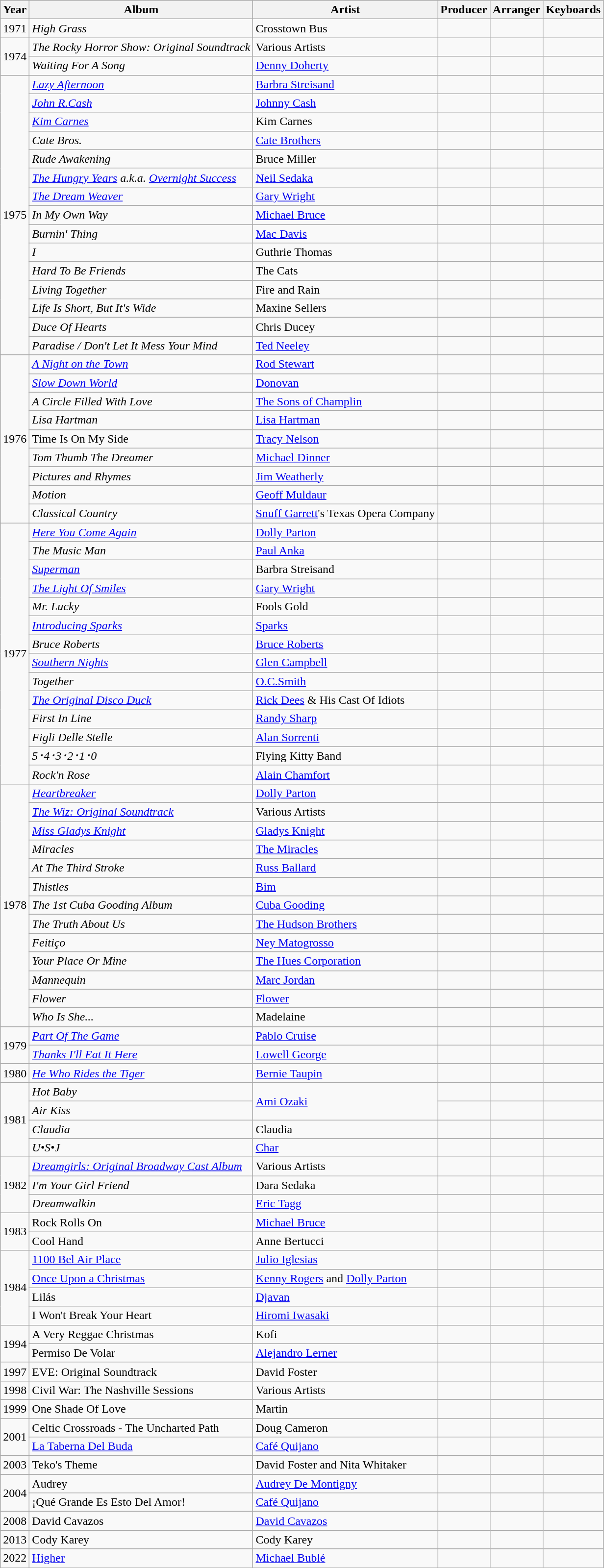<table class="wikitable sortable">
<tr>
<th>Year</th>
<th>Album</th>
<th>Artist</th>
<th>Producer</th>
<th>Arranger</th>
<th>Keyboards</th>
</tr>
<tr>
<td>1971</td>
<td><em>High Grass</em></td>
<td>Crosstown Bus</td>
<td></td>
<td></td>
<td></td>
</tr>
<tr>
<td rowspan="2">1974</td>
<td><em>The Rocky Horror Show: Original Soundtrack</em></td>
<td>Various Artists</td>
<td></td>
<td></td>
<td></td>
</tr>
<tr>
<td><em>Waiting For A Song</em></td>
<td><a href='#'>Denny Doherty</a></td>
<td></td>
<td></td>
<td></td>
</tr>
<tr>
<td rowspan="15">1975</td>
<td><a href='#'><em>Lazy Afternoon</em></a></td>
<td><a href='#'>Barbra Streisand</a></td>
<td></td>
<td></td>
<td></td>
</tr>
<tr>
<td><em><a href='#'>John R.Cash</a></em></td>
<td><a href='#'>Johnny Cash</a></td>
<td></td>
<td></td>
<td></td>
</tr>
<tr>
<td><em><a href='#'>Kim Carnes</a></em></td>
<td>Kim Carnes</td>
<td></td>
<td></td>
<td></td>
</tr>
<tr>
<td><em>Cate Bros.</em></td>
<td><a href='#'>Cate Brothers</a></td>
<td></td>
<td></td>
<td></td>
</tr>
<tr>
<td><em>Rude Awakening</em></td>
<td>Bruce Miller</td>
<td></td>
<td></td>
<td></td>
</tr>
<tr>
<td><em><a href='#'>The Hungry Years</a> a.k.a. <a href='#'>Overnight Success</a></em></td>
<td><a href='#'>Neil Sedaka</a></td>
<td></td>
<td></td>
<td></td>
</tr>
<tr>
<td><em><a href='#'>The Dream Weaver</a></em></td>
<td><a href='#'>Gary Wright</a></td>
<td></td>
<td></td>
<td></td>
</tr>
<tr>
<td><em>In My Own Way</em></td>
<td><a href='#'>Michael Bruce</a></td>
<td></td>
<td></td>
<td></td>
</tr>
<tr>
<td><em>Burnin' Thing</em></td>
<td><a href='#'>Mac Davis</a></td>
<td></td>
<td></td>
<td></td>
</tr>
<tr>
<td><em>I</em></td>
<td>Guthrie Thomas</td>
<td></td>
<td></td>
<td></td>
</tr>
<tr>
<td><em>Hard To Be Friends</em></td>
<td>The Cats</td>
<td></td>
<td></td>
<td></td>
</tr>
<tr>
<td><em>Living Together</em></td>
<td>Fire and Rain</td>
<td></td>
<td></td>
<td></td>
</tr>
<tr>
<td><em>Life Is Short, But It's Wide</em></td>
<td>Maxine Sellers</td>
<td></td>
<td></td>
<td></td>
</tr>
<tr>
<td><em>Duce Of Hearts</em></td>
<td>Chris Ducey</td>
<td></td>
<td></td>
<td></td>
</tr>
<tr>
<td><em>Paradise / Don't Let It Mess Your Mind</em></td>
<td><a href='#'>Ted Neeley</a></td>
<td></td>
<td></td>
<td></td>
</tr>
<tr>
<td rowspan="9">1976</td>
<td><a href='#'><em>A Night on the Town</em></a></td>
<td><a href='#'>Rod Stewart</a></td>
<td></td>
<td></td>
<td></td>
</tr>
<tr>
<td><em><a href='#'>Slow Down World</a></em></td>
<td><a href='#'>Donovan</a></td>
<td></td>
<td></td>
<td></td>
</tr>
<tr>
<td><em>A Circle Filled With Love</em></td>
<td><a href='#'>The Sons of Champlin</a></td>
<td></td>
<td></td>
<td></td>
</tr>
<tr>
<td><em>Lisa Hartman</em></td>
<td><a href='#'>Lisa Hartman</a></td>
<td></td>
<td></td>
<td></td>
</tr>
<tr>
<td>Time Is On My Side</td>
<td><a href='#'>Tracy Nelson</a></td>
<td></td>
<td></td>
<td></td>
</tr>
<tr>
<td><em>Tom Thumb The Dreamer</em></td>
<td><a href='#'>Michael Dinner</a></td>
<td></td>
<td></td>
<td></td>
</tr>
<tr>
<td><em>Pictures and Rhymes</em></td>
<td><a href='#'>Jim Weatherly</a></td>
<td></td>
<td></td>
<td></td>
</tr>
<tr>
<td><em>Motion</em></td>
<td><a href='#'>Geoff Muldaur</a></td>
<td></td>
<td></td>
<td></td>
</tr>
<tr>
<td><em>Classical Country</em></td>
<td><a href='#'>Snuff Garrett</a>'s Texas Opera Company</td>
<td></td>
<td></td>
<td></td>
</tr>
<tr>
<td rowspan="14">1977</td>
<td><em><a href='#'>Here You Come Again</a></em></td>
<td><a href='#'>Dolly Parton</a></td>
<td></td>
<td></td>
<td></td>
</tr>
<tr>
<td><em>The Music Man</em></td>
<td><a href='#'>Paul Anka</a></td>
<td></td>
<td></td>
<td></td>
</tr>
<tr>
<td><a href='#'><em>Superman</em></a></td>
<td>Barbra Streisand</td>
<td></td>
<td></td>
<td></td>
</tr>
<tr>
<td><a href='#'><em>The Light Of Smiles</em></a></td>
<td><a href='#'>Gary Wright</a></td>
<td></td>
<td></td>
<td></td>
</tr>
<tr>
<td><em>Mr. Lucky</em></td>
<td>Fools Gold</td>
<td></td>
<td></td>
<td></td>
</tr>
<tr>
<td><em><a href='#'>Introducing Sparks</a></em></td>
<td><a href='#'>Sparks</a></td>
<td></td>
<td></td>
<td></td>
</tr>
<tr>
<td><em>Bruce Roberts</em></td>
<td><a href='#'>Bruce Roberts</a></td>
<td></td>
<td></td>
<td></td>
</tr>
<tr>
<td><em><a href='#'>Southern Nights</a></em></td>
<td><a href='#'>Glen Campbell</a></td>
<td></td>
<td></td>
<td></td>
</tr>
<tr>
<td><em>Together</em></td>
<td><a href='#'>O.C.Smith</a></td>
<td></td>
<td></td>
<td></td>
</tr>
<tr>
<td><em><a href='#'>The Original Disco Duck</a></em></td>
<td><a href='#'>Rick Dees</a> & His Cast Of Idiots</td>
<td></td>
<td></td>
<td></td>
</tr>
<tr>
<td><em>First In Line</em></td>
<td><a href='#'>Randy Sharp</a></td>
<td></td>
<td></td>
<td></td>
</tr>
<tr>
<td><em>Figli Delle Stelle</em></td>
<td><a href='#'>Alan Sorrenti</a></td>
<td></td>
<td></td>
<td></td>
</tr>
<tr>
<td><em>5･4･3･2･1･0</em></td>
<td>Flying Kitty Band</td>
<td></td>
<td></td>
<td></td>
</tr>
<tr>
<td><em>Rock'n Rose</em></td>
<td><a href='#'>Alain Chamfort</a></td>
<td></td>
<td></td>
<td></td>
</tr>
<tr>
<td rowspan="13">1978</td>
<td><em><a href='#'>Heartbreaker</a></em></td>
<td><a href='#'>Dolly Parton</a></td>
<td></td>
<td></td>
<td></td>
</tr>
<tr>
<td><a href='#'><em>The Wiz: Original Soundtrack</em></a></td>
<td>Various Artists</td>
<td></td>
<td></td>
<td></td>
</tr>
<tr>
<td><em><a href='#'>Miss Gladys Knight</a></em></td>
<td><a href='#'>Gladys Knight</a></td>
<td></td>
<td></td>
<td></td>
</tr>
<tr>
<td><em>Miracles</em></td>
<td><a href='#'>The Miracles</a></td>
<td></td>
<td></td>
<td></td>
</tr>
<tr>
<td><em>At The Third Stroke</em></td>
<td><a href='#'>Russ Ballard</a></td>
<td></td>
<td></td>
<td></td>
</tr>
<tr>
<td><em>Thistles</em></td>
<td><a href='#'>Bim</a></td>
<td></td>
<td></td>
<td></td>
</tr>
<tr>
<td><em>The 1st Cuba Gooding Album</em></td>
<td><a href='#'>Cuba Gooding</a></td>
<td></td>
<td></td>
<td></td>
</tr>
<tr>
<td><em>The Truth About Us</em></td>
<td><a href='#'>The Hudson Brothers</a></td>
<td></td>
<td></td>
<td></td>
</tr>
<tr>
<td><em>Feitiço</em></td>
<td><a href='#'>Ney Matogrosso</a></td>
<td></td>
<td></td>
<td></td>
</tr>
<tr>
<td><em>Your Place Or Mine</em></td>
<td><a href='#'>The Hues Corporation</a></td>
<td></td>
<td></td>
<td></td>
</tr>
<tr>
<td><em>Mannequin</em></td>
<td><a href='#'>Marc Jordan</a></td>
<td></td>
<td></td>
<td></td>
</tr>
<tr>
<td><em>Flower</em></td>
<td><a href='#'>Flower</a></td>
<td></td>
<td></td>
<td></td>
</tr>
<tr>
<td><em>Who Is She...</em></td>
<td>Madelaine</td>
<td></td>
<td></td>
<td></td>
</tr>
<tr>
<td rowspan="2">1979</td>
<td><a href='#'><em>Part Of The Game</em></a></td>
<td><a href='#'>Pablo Cruise</a></td>
<td></td>
<td></td>
<td></td>
</tr>
<tr>
<td><a href='#'><em>Thanks I'll Eat It Here</em></a></td>
<td><a href='#'>Lowell George</a></td>
<td></td>
<td></td>
<td></td>
</tr>
<tr>
<td>1980</td>
<td><em><a href='#'>He Who Rides the Tiger</a></em></td>
<td><a href='#'>Bernie Taupin</a></td>
<td></td>
<td></td>
<td></td>
</tr>
<tr>
<td rowspan="4">1981</td>
<td><em>Hot Baby</em></td>
<td rowspan="2"><a href='#'>Ami Ozaki</a></td>
<td></td>
<td></td>
<td></td>
</tr>
<tr>
<td><em>Air Kiss</em></td>
<td></td>
<td></td>
<td></td>
</tr>
<tr>
<td><em>Claudia</em></td>
<td>Claudia</td>
<td></td>
<td></td>
<td></td>
</tr>
<tr>
<td><em>U•S•J</em></td>
<td><a href='#'>Char</a></td>
<td></td>
<td></td>
<td></td>
</tr>
<tr>
<td rowspan="3">1982</td>
<td><em><a href='#'>Dreamgirls: Original Broadway Cast Album</a></em></td>
<td>Various Artists</td>
<td></td>
<td></td>
<td></td>
</tr>
<tr>
<td><em>I'm Your Girl Friend</em></td>
<td>Dara Sedaka</td>
<td></td>
<td></td>
<td></td>
</tr>
<tr>
<td><em>Dreamwalkin<strong></td>
<td><a href='#'>Eric Tagg</a></td>
<td></td>
<td></td>
<td></td>
</tr>
<tr>
<td rowspan="2">1983</td>
<td></em>Rock Rolls On<em></td>
<td><a href='#'>Michael Bruce</a></td>
<td></td>
<td></td>
<td></td>
</tr>
<tr>
<td></em>Cool Hand<em></td>
<td>Anne Bertucci</td>
<td></td>
<td></td>
<td></td>
</tr>
<tr>
<td rowspan="4">1984</td>
<td></em><a href='#'>1100 Bel Air Place</a><em></td>
<td><a href='#'>Julio Iglesias</a></td>
<td></td>
<td></td>
<td></td>
</tr>
<tr>
<td><a href='#'></em>Once Upon a Christmas<em></a></td>
<td><a href='#'>Kenny Rogers</a> and <a href='#'>Dolly Parton</a></td>
<td></td>
<td></td>
<td></td>
</tr>
<tr>
<td></em>Lilás<em></td>
<td><a href='#'>Djavan</a></td>
<td></td>
<td></td>
<td></td>
</tr>
<tr>
<td></em>I Won't Break Your Heart<em></td>
<td><a href='#'>Hiromi Iwasaki</a></td>
<td></td>
<td></td>
<td></td>
</tr>
<tr>
<td rowspan="2">1994</td>
<td></em>A Very Reggae Christmas<em></td>
<td>Kofi</td>
<td></td>
<td></td>
<td></td>
</tr>
<tr>
<td></em>Permiso De Volar<em></td>
<td><a href='#'>Alejandro Lerner</a></td>
<td></td>
<td></td>
<td></td>
</tr>
<tr>
<td>1997</td>
<td></em>EVE: Original Soundtrack<em></td>
<td>David Foster</td>
<td></td>
<td></td>
<td></td>
</tr>
<tr>
<td>1998</td>
<td></em>Civil War: The Nashville Sessions<em></td>
<td>Various Artists</td>
<td></td>
<td></td>
<td></td>
</tr>
<tr>
<td>1999</td>
<td></em>One Shade Of Love<em></td>
<td>Martin</td>
<td></td>
<td></td>
<td></td>
</tr>
<tr>
<td rowspan="2">2001</td>
<td></em>Celtic Crossroads - The Uncharted Path<em></td>
<td>Doug Cameron</td>
<td></td>
<td></td>
<td></td>
</tr>
<tr>
<td><a href='#'></em>La Taberna Del Buda<em></a></td>
<td><a href='#'>Café Quijano</a></td>
<td></td>
<td></td>
<td></td>
</tr>
<tr>
<td>2003</td>
<td></em>Teko's Theme<em></td>
<td>David Foster and Nita Whitaker</td>
<td></td>
<td></td>
<td></td>
</tr>
<tr>
<td rowspan="2">2004</td>
<td></em>Audrey<em></td>
<td><a href='#'>Audrey De Montigny</a></td>
<td></td>
<td></td>
<td></td>
</tr>
<tr>
<td></em>¡Qué Grande Es Esto Del Amor!<em></td>
<td><a href='#'>Café Quijano</a></td>
<td></td>
<td></td>
<td></td>
</tr>
<tr>
<td>2008</td>
<td></em>David Cavazos<em></td>
<td><a href='#'>David Cavazos</a></td>
<td></td>
<td></td>
<td></td>
</tr>
<tr>
<td>2013</td>
<td></em>Cody Karey<em></td>
<td>Cody Karey</td>
<td></td>
<td></td>
<td></td>
</tr>
<tr>
<td>2022</td>
<td><a href='#'></em>Higher<em></a></td>
<td><a href='#'>Michael Bublé</a></td>
<td></td>
<td></td>
<td></td>
</tr>
</table>
